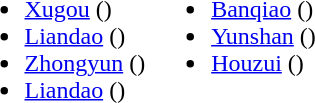<table>
<tr>
<td valign="top"><br><ul><li><a href='#'>Xugou</a> ()</li><li><a href='#'>Liandao</a> ()</li><li><a href='#'>Zhongyun</a> ()</li><li><a href='#'>Liandao</a> ()</li></ul></td>
<td valign="top"><br><ul><li><a href='#'>Banqiao</a> ()</li><li><a href='#'>Yunshan</a> ()</li><li><a href='#'>Houzui</a> ()</li></ul></td>
</tr>
</table>
